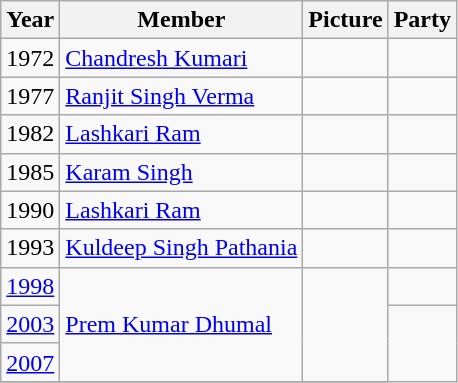<table class="wikitable sortable">
<tr>
<th>Year</th>
<th>Member</th>
<th>Picture</th>
<th colspan="2">Party</th>
</tr>
<tr>
<td>1972</td>
<td><a href='#'>Chandresh Kumari</a></td>
<td></td>
<td></td>
</tr>
<tr>
<td>1977</td>
<td><a href='#'>Ranjit Singh Verma</a></td>
<td></td>
<td></td>
</tr>
<tr>
<td>1982</td>
<td><a href='#'>Lashkari Ram</a></td>
<td></td>
<td></td>
</tr>
<tr>
<td>1985</td>
<td><a href='#'>Karam Singh</a></td>
<td></td>
<td></td>
</tr>
<tr>
<td>1990</td>
<td><a href='#'>Lashkari Ram</a></td>
<td></td>
<td></td>
</tr>
<tr>
<td>1993</td>
<td><a href='#'>Kuldeep Singh Pathania</a></td>
<td></td>
<td></td>
</tr>
<tr>
<td><a href='#'>1998</a></td>
<td rowspan="3"><a href='#'>Prem Kumar Dhumal</a></td>
<td rowspan=3></td>
<td></td>
</tr>
<tr>
<td><a href='#'>2003</a></td>
</tr>
<tr>
<td><a href='#'>2007</a></td>
</tr>
<tr>
</tr>
</table>
